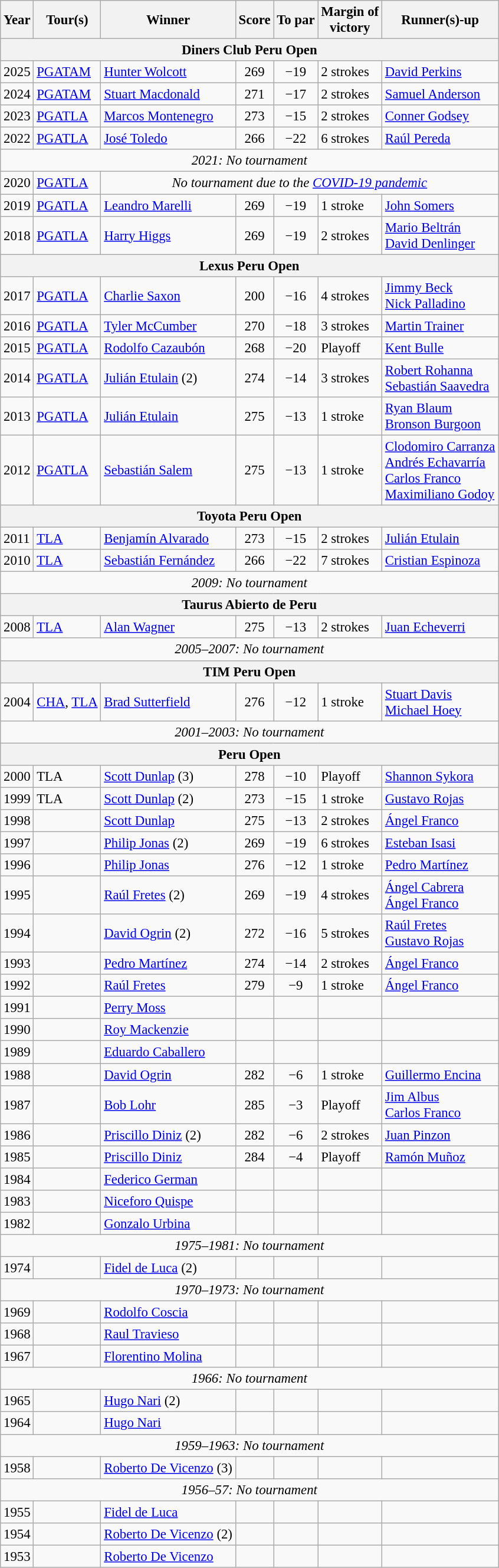<table class="wikitable" style="font-size:95%">
<tr>
<th>Year</th>
<th>Tour(s)</th>
<th>Winner</th>
<th>Score</th>
<th>To par</th>
<th>Margin of<br>victory</th>
<th>Runner(s)-up</th>
</tr>
<tr>
<th colspan=7>Diners Club Peru Open</th>
</tr>
<tr>
<td>2025</td>
<td><a href='#'>PGATAM</a></td>
<td> <a href='#'>Hunter Wolcott</a></td>
<td align=center>269</td>
<td align=center>−19</td>
<td>2 strokes</td>
<td> <a href='#'>David Perkins</a></td>
</tr>
<tr>
<td>2024</td>
<td><a href='#'>PGATAM</a></td>
<td> <a href='#'>Stuart Macdonald</a></td>
<td align=center>271</td>
<td align=center>−17</td>
<td>2 strokes</td>
<td> <a href='#'>Samuel Anderson</a></td>
</tr>
<tr>
<td>2023</td>
<td><a href='#'>PGATLA</a></td>
<td> <a href='#'>Marcos Montenegro</a></td>
<td align=center>273</td>
<td align=center>−15</td>
<td>2 strokes</td>
<td> <a href='#'>Conner Godsey</a></td>
</tr>
<tr>
<td>2022</td>
<td><a href='#'>PGATLA</a></td>
<td> <a href='#'>José Toledo</a></td>
<td align=center>266</td>
<td align=center>−22</td>
<td>6 strokes</td>
<td> <a href='#'>Raúl Pereda</a></td>
</tr>
<tr>
<td colspan=7 align=center><em>2021: No tournament</em></td>
</tr>
<tr>
<td>2020</td>
<td><a href='#'>PGATLA</a></td>
<td colspan=6 align=center><em>No tournament due to the <a href='#'>COVID-19 pandemic</a></em></td>
</tr>
<tr>
<td>2019</td>
<td><a href='#'>PGATLA</a></td>
<td> <a href='#'>Leandro Marelli</a></td>
<td align=center>269</td>
<td align=center>−19</td>
<td>1 stroke</td>
<td> <a href='#'>John Somers</a></td>
</tr>
<tr>
<td>2018</td>
<td><a href='#'>PGATLA</a></td>
<td> <a href='#'>Harry Higgs</a></td>
<td align=center>269</td>
<td align=center>−19</td>
<td>2 strokes</td>
<td> <a href='#'>Mario Beltrán</a><br> <a href='#'>David Denlinger</a></td>
</tr>
<tr>
<th colspan=7>Lexus Peru Open</th>
</tr>
<tr>
<td>2017</td>
<td><a href='#'>PGATLA</a></td>
<td> <a href='#'>Charlie Saxon</a></td>
<td align=center>200</td>
<td align=center>−16</td>
<td>4 strokes</td>
<td> <a href='#'>Jimmy Beck</a><br> <a href='#'>Nick Palladino</a></td>
</tr>
<tr>
<td>2016</td>
<td><a href='#'>PGATLA</a></td>
<td> <a href='#'>Tyler McCumber</a></td>
<td align=center>270</td>
<td align=center>−18</td>
<td>3 strokes</td>
<td> <a href='#'>Martin Trainer</a></td>
</tr>
<tr>
<td>2015</td>
<td><a href='#'>PGATLA</a></td>
<td> <a href='#'>Rodolfo Cazaubón</a></td>
<td align=center>268</td>
<td align=center>−20</td>
<td>Playoff</td>
<td> <a href='#'>Kent Bulle</a></td>
</tr>
<tr>
<td>2014</td>
<td><a href='#'>PGATLA</a></td>
<td> <a href='#'>Julián Etulain</a> (2)</td>
<td align=center>274</td>
<td align=center>−14</td>
<td>3 strokes</td>
<td> <a href='#'>Robert Rohanna</a><br> <a href='#'>Sebastián Saavedra</a></td>
</tr>
<tr>
<td>2013</td>
<td><a href='#'>PGATLA</a></td>
<td> <a href='#'>Julián Etulain</a></td>
<td align=center>275</td>
<td align=center>−13</td>
<td>1 stroke</td>
<td> <a href='#'>Ryan Blaum</a><br> <a href='#'>Bronson Burgoon</a></td>
</tr>
<tr>
<td>2012</td>
<td><a href='#'>PGATLA</a></td>
<td> <a href='#'>Sebastián Salem</a></td>
<td align=center>275</td>
<td align=center>−13</td>
<td>1 stroke</td>
<td> <a href='#'>Clodomiro Carranza</a><br> <a href='#'>Andrés Echavarría</a><br> <a href='#'>Carlos Franco</a><br> <a href='#'>Maximiliano Godoy</a></td>
</tr>
<tr>
<th colspan=7>Toyota Peru Open</th>
</tr>
<tr>
<td>2011</td>
<td><a href='#'>TLA</a></td>
<td> <a href='#'>Benjamín Alvarado</a></td>
<td align=center>273</td>
<td align=center>−15</td>
<td>2 strokes</td>
<td> <a href='#'>Julián Etulain</a></td>
</tr>
<tr>
<td>2010</td>
<td><a href='#'>TLA</a></td>
<td> <a href='#'>Sebastián Fernández</a></td>
<td align=center>266</td>
<td align=center>−22</td>
<td>7 strokes</td>
<td> <a href='#'>Cristian Espinoza</a></td>
</tr>
<tr>
<td colspan=7 align=center><em>2009: No tournament</em></td>
</tr>
<tr>
<th colspan=7>Taurus Abierto de Peru</th>
</tr>
<tr>
<td>2008</td>
<td><a href='#'>TLA</a></td>
<td> <a href='#'>Alan Wagner</a></td>
<td align=center>275</td>
<td align=center>−13</td>
<td>2 strokes</td>
<td> <a href='#'>Juan Echeverri</a></td>
</tr>
<tr>
<td colspan=7 align=center><em>2005–2007: No tournament</em></td>
</tr>
<tr>
<th colspan=7>TIM Peru Open</th>
</tr>
<tr>
<td>2004</td>
<td><a href='#'>CHA</a>, <a href='#'>TLA</a></td>
<td> <a href='#'>Brad Sutterfield</a></td>
<td align=center>276</td>
<td align=center>−12</td>
<td>1 stroke</td>
<td> <a href='#'>Stuart Davis</a><br> <a href='#'>Michael Hoey</a></td>
</tr>
<tr>
<td colspan=7 align=center><em>2001–2003: No tournament</em></td>
</tr>
<tr>
<th colspan=7>Peru Open</th>
</tr>
<tr>
<td>2000</td>
<td>TLA</td>
<td> <a href='#'>Scott Dunlap</a> (3)</td>
<td align=center>278</td>
<td align=center>−10</td>
<td>Playoff</td>
<td> <a href='#'>Shannon Sykora</a></td>
</tr>
<tr>
<td>1999</td>
<td>TLA</td>
<td> <a href='#'>Scott Dunlap</a> (2)</td>
<td align=center>273</td>
<td align=center>−15</td>
<td>1 stroke</td>
<td> <a href='#'>Gustavo Rojas</a></td>
</tr>
<tr>
<td>1998</td>
<td></td>
<td> <a href='#'>Scott Dunlap</a></td>
<td align=center>275</td>
<td align=center>−13</td>
<td>2 strokes</td>
<td> <a href='#'>Ángel Franco</a></td>
</tr>
<tr>
<td>1997</td>
<td></td>
<td> <a href='#'>Philip Jonas</a> (2)</td>
<td align=center>269</td>
<td align=center>−19</td>
<td>6 strokes</td>
<td> <a href='#'>Esteban Isasi</a></td>
</tr>
<tr>
<td>1996</td>
<td></td>
<td> <a href='#'>Philip Jonas</a></td>
<td align=center>276</td>
<td align=center>−12</td>
<td>1 stroke</td>
<td> <a href='#'>Pedro Martínez</a></td>
</tr>
<tr>
<td>1995</td>
<td></td>
<td> <a href='#'>Raúl Fretes</a> (2)</td>
<td align=center>269</td>
<td align=center>−19</td>
<td>4 strokes</td>
<td> <a href='#'>Ángel Cabrera</a><br> <a href='#'>Ángel Franco</a></td>
</tr>
<tr>
<td>1994</td>
<td></td>
<td> <a href='#'>David Ogrin</a> (2)</td>
<td align=center>272</td>
<td align=center>−16</td>
<td>5 strokes</td>
<td> <a href='#'>Raúl Fretes</a><br> <a href='#'>Gustavo Rojas</a></td>
</tr>
<tr>
<td>1993</td>
<td></td>
<td> <a href='#'>Pedro Martínez</a></td>
<td align=center>274</td>
<td align=center>−14</td>
<td>2 strokes</td>
<td> <a href='#'>Ángel Franco</a></td>
</tr>
<tr>
<td>1992</td>
<td></td>
<td> <a href='#'>Raúl Fretes</a></td>
<td align=center>279</td>
<td align=center>−9</td>
<td>1 stroke</td>
<td> <a href='#'>Ángel Franco</a></td>
</tr>
<tr>
<td>1991</td>
<td></td>
<td> <a href='#'>Perry Moss</a></td>
<td align=center></td>
<td align=center></td>
<td></td>
<td></td>
</tr>
<tr>
<td>1990</td>
<td></td>
<td> <a href='#'>Roy Mackenzie</a></td>
<td align=center></td>
<td align=center></td>
<td></td>
<td></td>
</tr>
<tr>
<td>1989</td>
<td></td>
<td> <a href='#'>Eduardo Caballero</a></td>
<td align=center></td>
<td align=center></td>
<td></td>
<td></td>
</tr>
<tr>
<td>1988</td>
<td></td>
<td> <a href='#'>David Ogrin</a></td>
<td align=center>282</td>
<td align=center>−6</td>
<td>1 stroke</td>
<td> <a href='#'>Guillermo Encina</a></td>
</tr>
<tr>
<td>1987</td>
<td></td>
<td> <a href='#'>Bob Lohr</a></td>
<td align=center>285</td>
<td align=center>−3</td>
<td>Playoff</td>
<td> <a href='#'>Jim Albus</a><br> <a href='#'>Carlos Franco</a></td>
</tr>
<tr>
<td>1986</td>
<td></td>
<td> <a href='#'>Priscillo Diniz</a> (2)</td>
<td align=center>282</td>
<td align=center>−6</td>
<td>2 strokes</td>
<td> <a href='#'>Juan Pinzon</a></td>
</tr>
<tr>
<td>1985</td>
<td></td>
<td> <a href='#'>Priscillo Diniz</a></td>
<td align=center>284</td>
<td align=center>−4</td>
<td>Playoff</td>
<td> <a href='#'>Ramón Muñoz</a></td>
</tr>
<tr>
<td>1984</td>
<td></td>
<td> <a href='#'>Federico German</a></td>
<td align=center></td>
<td align=center></td>
<td></td>
<td></td>
</tr>
<tr>
<td>1983</td>
<td></td>
<td> <a href='#'>Niceforo Quispe</a></td>
<td align=center></td>
<td align=center></td>
<td></td>
<td></td>
</tr>
<tr>
<td>1982</td>
<td></td>
<td> <a href='#'>Gonzalo Urbina</a></td>
<td align=center></td>
<td align=center></td>
<td></td>
<td></td>
</tr>
<tr>
<td colspan=7 align=center><em>1975–1981: No tournament</em></td>
</tr>
<tr>
<td>1974</td>
<td></td>
<td> <a href='#'>Fidel de Luca</a> (2)</td>
<td align=center></td>
<td align=center></td>
<td></td>
<td></td>
</tr>
<tr>
<td colspan=7 align=center><em>1970–1973: No tournament</em></td>
</tr>
<tr>
<td>1969</td>
<td></td>
<td> <a href='#'>Rodolfo Coscia</a></td>
<td align=center></td>
<td align=center></td>
<td></td>
<td></td>
</tr>
<tr>
<td>1968</td>
<td></td>
<td> <a href='#'>Raul Travieso</a></td>
<td align=center></td>
<td align=center></td>
<td></td>
<td></td>
</tr>
<tr>
<td>1967</td>
<td></td>
<td> <a href='#'>Florentino Molina</a></td>
<td align=center></td>
<td align=center></td>
<td></td>
<td></td>
</tr>
<tr>
<td colspan=7 align=center><em>1966: No tournament</em></td>
</tr>
<tr>
<td>1965</td>
<td></td>
<td> <a href='#'>Hugo Nari</a> (2)</td>
<td align=center></td>
<td align=center></td>
<td></td>
<td></td>
</tr>
<tr>
<td>1964</td>
<td></td>
<td> <a href='#'>Hugo Nari</a></td>
<td align=center></td>
<td align=center></td>
<td></td>
<td></td>
</tr>
<tr>
<td colspan=7 align=center><em>1959–1963: No tournament</em></td>
</tr>
<tr>
<td>1958</td>
<td></td>
<td> <a href='#'>Roberto De Vicenzo</a> (3)</td>
<td align=center></td>
<td align=center></td>
<td></td>
<td></td>
</tr>
<tr>
<td colspan=7 align=center><em>1956–57: No tournament</em></td>
</tr>
<tr>
<td>1955</td>
<td></td>
<td> <a href='#'>Fidel de Luca</a></td>
<td align=center></td>
<td align=center></td>
<td></td>
<td></td>
</tr>
<tr>
<td>1954</td>
<td></td>
<td> <a href='#'>Roberto De Vicenzo</a> (2)</td>
<td align=center></td>
<td align=center></td>
<td></td>
<td></td>
</tr>
<tr>
<td>1953</td>
<td></td>
<td> <a href='#'>Roberto De Vicenzo</a></td>
<td align=center></td>
<td align=center></td>
<td></td>
<td></td>
</tr>
</table>
